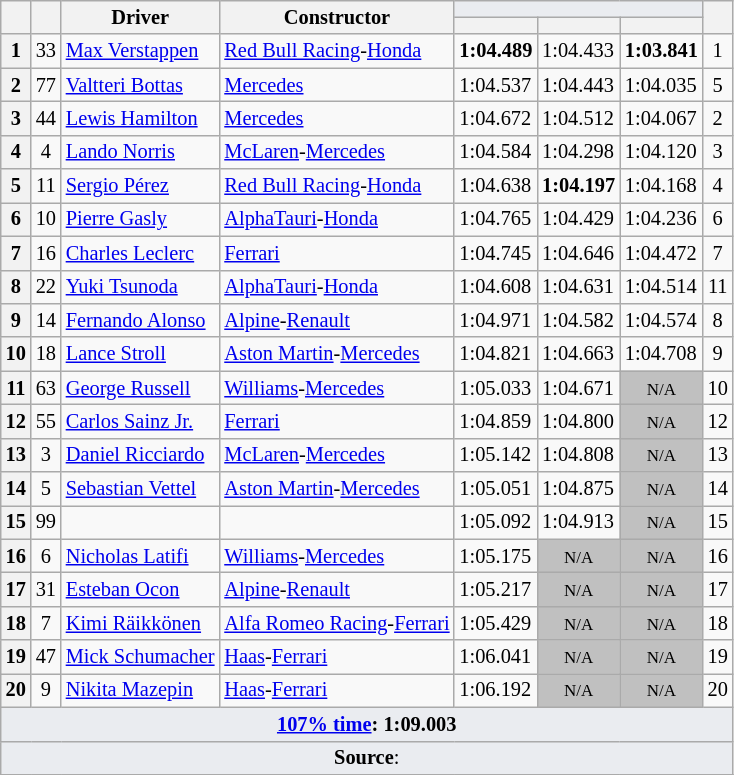<table class="wikitable sortable" style="font-size: 85%;">
<tr>
<th rowspan="2"></th>
<th rowspan="2"></th>
<th rowspan="2">Driver</th>
<th rowspan="2">Constructor</th>
<th colspan="3" style="background:#eaecf0; text-align:center;"></th>
<th rowspan="2"></th>
</tr>
<tr>
<th scope="col"></th>
<th scope="col"></th>
<th scope="col"></th>
</tr>
<tr>
<th scope="row">1</th>
<td align="center">33</td>
<td data-sort-value="ver"> <a href='#'>Max Verstappen</a></td>
<td><a href='#'>Red Bull Racing</a>-<a href='#'>Honda</a></td>
<td><strong>1:04.489</strong></td>
<td>1:04.433</td>
<td><strong>1:03.841</strong></td>
<td align="center">1</td>
</tr>
<tr>
<th scope="row">2</th>
<td align="center">77</td>
<td data-sort-value="bot"> <a href='#'>Valtteri Bottas</a></td>
<td><a href='#'>Mercedes</a></td>
<td>1:04.537</td>
<td>1:04.443</td>
<td>1:04.035</td>
<td align="center">5</td>
</tr>
<tr>
<th scope="row">3</th>
<td align="center">44</td>
<td data-sort-value="ham"> <a href='#'>Lewis Hamilton</a></td>
<td><a href='#'>Mercedes</a></td>
<td>1:04.672</td>
<td>1:04.512</td>
<td>1:04.067</td>
<td align="center">2</td>
</tr>
<tr>
<th scope="row">4</th>
<td align="center">4</td>
<td data-sort-value="nor"> <a href='#'>Lando Norris</a></td>
<td><a href='#'>McLaren</a>-<a href='#'>Mercedes</a></td>
<td>1:04.584</td>
<td>1:04.298</td>
<td>1:04.120</td>
<td align="center">3</td>
</tr>
<tr>
<th scope="row">5</th>
<td align="center">11</td>
<td data-sort-value="per"> <a href='#'>Sergio Pérez</a></td>
<td><a href='#'>Red Bull Racing</a>-<a href='#'>Honda</a></td>
<td>1:04.638</td>
<td><strong>1:04.197</strong></td>
<td>1:04.168</td>
<td align="center">4</td>
</tr>
<tr>
<th scope="row">6</th>
<td align="center">10</td>
<td data-sort-value="gas"> <a href='#'>Pierre Gasly</a></td>
<td><a href='#'>AlphaTauri</a>-<a href='#'>Honda</a></td>
<td>1:04.765</td>
<td>1:04.429</td>
<td>1:04.236</td>
<td align="center">6</td>
</tr>
<tr>
<th scope="row">7</th>
<td align="center">16</td>
<td data-sort-value="lec"> <a href='#'>Charles Leclerc</a></td>
<td><a href='#'>Ferrari</a></td>
<td>1:04.745</td>
<td>1:04.646</td>
<td>1:04.472</td>
<td align="center">7</td>
</tr>
<tr>
<th scope="row">8</th>
<td align="center">22</td>
<td data-sort-value="tsu"> <a href='#'>Yuki Tsunoda</a></td>
<td><a href='#'>AlphaTauri</a>-<a href='#'>Honda</a></td>
<td>1:04.608</td>
<td>1:04.631</td>
<td>1:04.514</td>
<td align="center">11</td>
</tr>
<tr>
<th scope="row">9</th>
<td align="center">14</td>
<td data-sort-value="alo"> <a href='#'>Fernando Alonso</a></td>
<td><a href='#'>Alpine</a>-<a href='#'>Renault</a></td>
<td>1:04.971</td>
<td>1:04.582</td>
<td>1:04.574</td>
<td align="center">8</td>
</tr>
<tr>
<th scope="row">10</th>
<td align="center">18</td>
<td data-sort-value="str"> <a href='#'>Lance Stroll</a></td>
<td><a href='#'>Aston Martin</a>-<a href='#'>Mercedes</a></td>
<td>1:04.821</td>
<td>1:04.663</td>
<td>1:04.708</td>
<td align="center">9</td>
</tr>
<tr>
<th scope="row">11</th>
<td align="center">63</td>
<td data-sort-value="rus"> <a href='#'>George Russell</a></td>
<td><a href='#'>Williams</a>-<a href='#'>Mercedes</a></td>
<td>1:05.033</td>
<td>1:04.671</td>
<td style="background: silver" align="center" data-sort-value="15"><small>N/A</small></td>
<td align="center">10</td>
</tr>
<tr>
<th scope="row">12</th>
<td align="center">55</td>
<td data-sort-value="sai"> <a href='#'>Carlos Sainz Jr.</a></td>
<td><a href='#'>Ferrari</a></td>
<td>1:04.859</td>
<td>1:04.800</td>
<td style="background: silver" align="center" data-sort-value="15"><small>N/A</small></td>
<td align="center">12</td>
</tr>
<tr>
<th scope="row">13</th>
<td align="center">3</td>
<td data-sort-value="ric"> <a href='#'>Daniel Ricciardo</a></td>
<td><a href='#'>McLaren</a>-<a href='#'>Mercedes</a></td>
<td>1:05.142</td>
<td>1:04.808</td>
<td style="background: silver" align="center" data-sort-value="15"><small>N/A</small></td>
<td align="center">13</td>
</tr>
<tr>
<th scope="row">14</th>
<td align="center">5</td>
<td data-sort-value="vet"> <a href='#'>Sebastian Vettel</a></td>
<td><a href='#'>Aston Martin</a>-<a href='#'>Mercedes</a></td>
<td>1:05.051</td>
<td>1:04.875</td>
<td style="background: silver" align="center" data-sort-value="11"><small>N/A</small></td>
<td align="center">14</td>
</tr>
<tr>
<th scope="row">15</th>
<td align="center">99</td>
<td data-sort-value="gio"></td>
<td></td>
<td>1:05.092</td>
<td>1:04.913</td>
<td style="background: silver" align="center"><small>N/A</small></td>
<td align="center">15</td>
</tr>
<tr>
<th scope="row">16</th>
<td align="center">6</td>
<td data-sort-value="lat"> <a href='#'>Nicholas Latifi</a></td>
<td><a href='#'>Williams</a>-<a href='#'>Mercedes</a></td>
<td>1:05.175</td>
<td style="background: silver" align="center" data-sort-value="18"><small>N/A</small></td>
<td style="background: silver" align="center" data-sort-value="18"><small>N/A</small></td>
<td align="center">16</td>
</tr>
<tr>
<th scope="row">17</th>
<td align="center">31</td>
<td data-sort-value="oco"> <a href='#'>Esteban Ocon</a></td>
<td><a href='#'>Alpine</a>-<a href='#'>Renault</a></td>
<td>1:05.217</td>
<td style="background: silver" align="center" data-sort-value="18"><small>N/A</small></td>
<td style="background: silver" align="center" data-sort-value="15"><small>N/A</small></td>
<td align="center">17</td>
</tr>
<tr>
<th scope="row">18</th>
<td align="center">7</td>
<td data-sort-value="rai"> <a href='#'>Kimi Räikkönen</a></td>
<td><a href='#'>Alfa Romeo Racing</a>-<a href='#'>Ferrari</a></td>
<td>1:05.429</td>
<td style="background: silver" align="center" data-sort-value="14"><small>N/A</small></td>
<td style="background: silver" align="center" data-sort-value="14"><small>N/A</small></td>
<td align="center">18</td>
</tr>
<tr>
<th scope="row">19</th>
<td align="center">47</td>
<td data-sort-value="sch"> <a href='#'>Mick Schumacher</a></td>
<td><a href='#'>Haas</a>-<a href='#'>Ferrari</a></td>
<td>1:06.041</td>
<td style="background: silver" align="center" data-sort-value="14"><small>N/A</small></td>
<td style="background: silver" align="center" data-sort-value="18"><small>N/A</small></td>
<td align="center">19</td>
</tr>
<tr>
<th scope="row">20</th>
<td align="center">9</td>
<td data-sort-value="maz"><a href='#'>Nikita Mazepin</a></td>
<td><a href='#'>Haas</a>-<a href='#'>Ferrari</a></td>
<td>1:06.192</td>
<td style="background: silver" align="center" data-sort-value="19"><small>N/A</small></td>
<td style="background: silver" align="center" data-sort-value="19"><small>N/A</small></td>
<td align="center">20</td>
</tr>
<tr class="sortbottom">
<td colspan="8" style="background-color:#EAECF0;text-align:center"><strong><a href='#'>107% time</a>: 1:09.003</strong></td>
</tr>
<tr class="sortbottom">
<td colspan="8" style="background-color:#EAECF0;text-align:center"><strong>Source</strong>:</td>
</tr>
<tr>
</tr>
</table>
